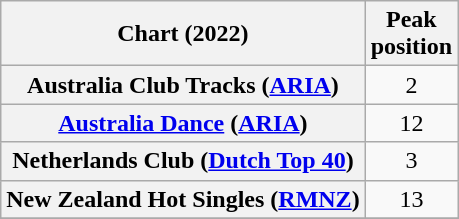<table class="wikitable sortable plainrowheaders" style="text-align:center">
<tr>
<th scope="col">Chart (2022)</th>
<th scope="col">Peak<br>position</th>
</tr>
<tr>
<th scope="row">Australia Club Tracks (<a href='#'>ARIA</a>)</th>
<td>2</td>
</tr>
<tr>
<th scope="row"><a href='#'>Australia Dance</a> (<a href='#'>ARIA</a>)</th>
<td>12</td>
</tr>
<tr>
<th scope="row">Netherlands Club (<a href='#'>Dutch Top 40</a>)</th>
<td>3</td>
</tr>
<tr>
<th scope="row">New Zealand Hot Singles (<a href='#'>RMNZ</a>)</th>
<td>13</td>
</tr>
<tr>
</tr>
</table>
